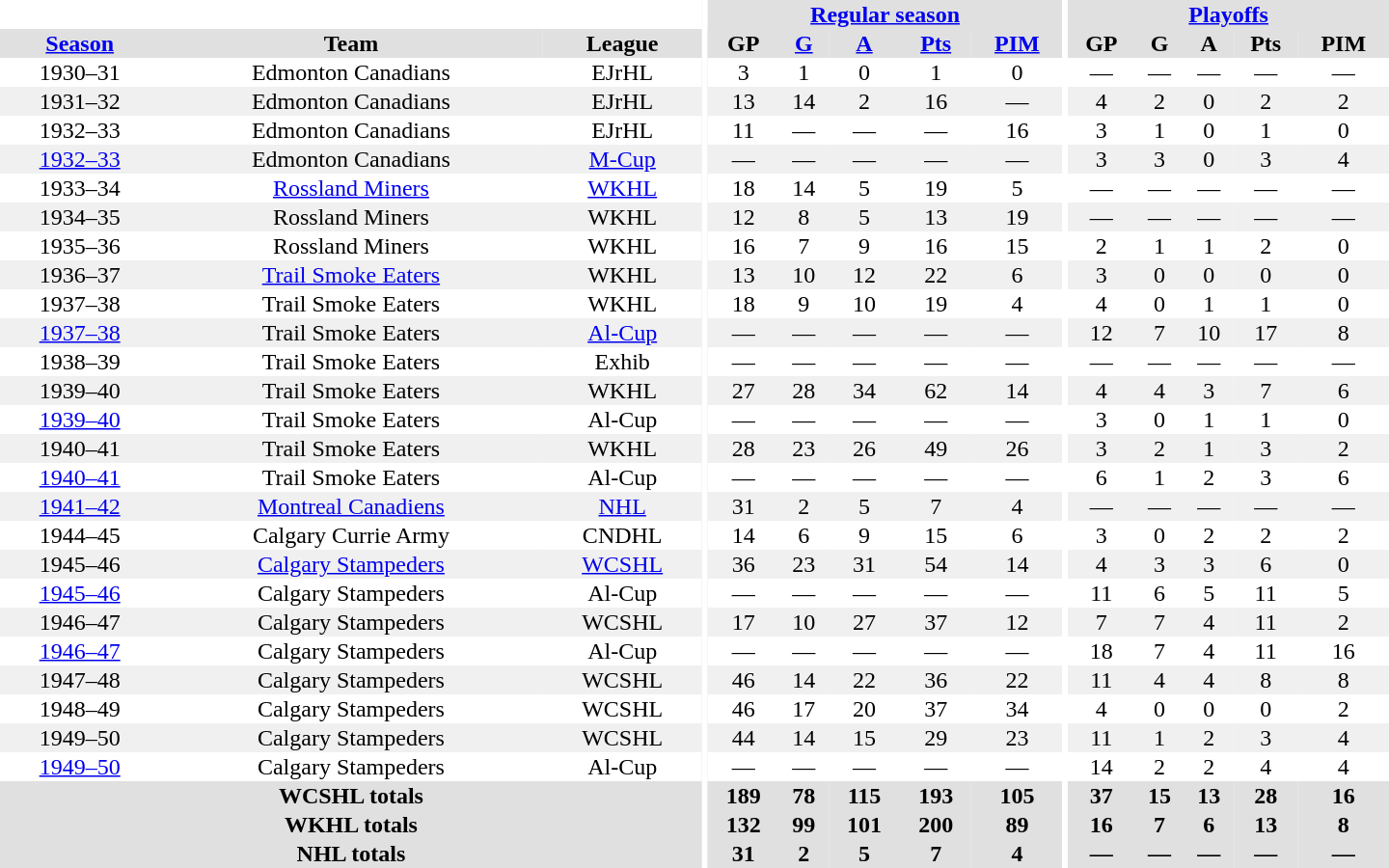<table border="0" cellpadding="1" cellspacing="0" style="text-align:center; width:60em">
<tr bgcolor="#e0e0e0">
<th colspan="3" bgcolor="#ffffff"></th>
<th rowspan="100" bgcolor="#ffffff"></th>
<th colspan="5"><a href='#'>Regular season</a></th>
<th rowspan="100" bgcolor="#ffffff"></th>
<th colspan="5"><a href='#'>Playoffs</a></th>
</tr>
<tr bgcolor="#e0e0e0">
<th><a href='#'>Season</a></th>
<th>Team</th>
<th>League</th>
<th>GP</th>
<th><a href='#'>G</a></th>
<th><a href='#'>A</a></th>
<th><a href='#'>Pts</a></th>
<th><a href='#'>PIM</a></th>
<th>GP</th>
<th>G</th>
<th>A</th>
<th>Pts</th>
<th>PIM</th>
</tr>
<tr>
<td>1930–31</td>
<td>Edmonton Canadians</td>
<td>EJrHL</td>
<td>3</td>
<td>1</td>
<td>0</td>
<td>1</td>
<td>0</td>
<td>—</td>
<td>—</td>
<td>—</td>
<td>—</td>
<td>—</td>
</tr>
<tr bgcolor="#f0f0f0">
<td>1931–32</td>
<td>Edmonton Canadians</td>
<td>EJrHL</td>
<td>13</td>
<td>14</td>
<td>2</td>
<td>16</td>
<td>—</td>
<td>4</td>
<td>2</td>
<td>0</td>
<td>2</td>
<td>2</td>
</tr>
<tr>
<td>1932–33</td>
<td>Edmonton Canadians</td>
<td>EJrHL</td>
<td>11</td>
<td>—</td>
<td>—</td>
<td>—</td>
<td>16</td>
<td>3</td>
<td>1</td>
<td>0</td>
<td>1</td>
<td>0</td>
</tr>
<tr bgcolor="#f0f0f0">
<td><a href='#'>1932–33</a></td>
<td>Edmonton Canadians</td>
<td><a href='#'>M-Cup</a></td>
<td>—</td>
<td>—</td>
<td>—</td>
<td>—</td>
<td>—</td>
<td>3</td>
<td>3</td>
<td>0</td>
<td>3</td>
<td>4</td>
</tr>
<tr>
<td>1933–34</td>
<td><a href='#'>Rossland Miners</a></td>
<td><a href='#'>WKHL</a></td>
<td>18</td>
<td>14</td>
<td>5</td>
<td>19</td>
<td>5</td>
<td>—</td>
<td>—</td>
<td>—</td>
<td>—</td>
<td>—</td>
</tr>
<tr bgcolor="#f0f0f0">
<td>1934–35</td>
<td>Rossland Miners</td>
<td>WKHL</td>
<td>12</td>
<td>8</td>
<td>5</td>
<td>13</td>
<td>19</td>
<td>—</td>
<td>—</td>
<td>—</td>
<td>—</td>
<td>—</td>
</tr>
<tr>
<td>1935–36</td>
<td>Rossland Miners</td>
<td>WKHL</td>
<td>16</td>
<td>7</td>
<td>9</td>
<td>16</td>
<td>15</td>
<td>2</td>
<td>1</td>
<td>1</td>
<td>2</td>
<td>0</td>
</tr>
<tr bgcolor="#f0f0f0">
<td>1936–37</td>
<td><a href='#'>Trail Smoke Eaters</a></td>
<td>WKHL</td>
<td>13</td>
<td>10</td>
<td>12</td>
<td>22</td>
<td>6</td>
<td>3</td>
<td>0</td>
<td>0</td>
<td>0</td>
<td>0</td>
</tr>
<tr>
<td>1937–38</td>
<td>Trail Smoke Eaters</td>
<td>WKHL</td>
<td>18</td>
<td>9</td>
<td>10</td>
<td>19</td>
<td>4</td>
<td>4</td>
<td>0</td>
<td>1</td>
<td>1</td>
<td>0</td>
</tr>
<tr bgcolor="#f0f0f0">
<td><a href='#'>1937–38</a></td>
<td>Trail Smoke Eaters</td>
<td><a href='#'>Al-Cup</a></td>
<td>—</td>
<td>—</td>
<td>—</td>
<td>—</td>
<td>—</td>
<td>12</td>
<td>7</td>
<td>10</td>
<td>17</td>
<td>8</td>
</tr>
<tr>
<td>1938–39</td>
<td>Trail Smoke Eaters</td>
<td>Exhib</td>
<td>—</td>
<td>—</td>
<td>—</td>
<td>—</td>
<td>—</td>
<td>—</td>
<td>—</td>
<td>—</td>
<td>—</td>
<td>—</td>
</tr>
<tr bgcolor="#f0f0f0">
<td>1939–40</td>
<td>Trail Smoke Eaters</td>
<td>WKHL</td>
<td>27</td>
<td>28</td>
<td>34</td>
<td>62</td>
<td>14</td>
<td>4</td>
<td>4</td>
<td>3</td>
<td>7</td>
<td>6</td>
</tr>
<tr>
<td><a href='#'>1939–40</a></td>
<td>Trail Smoke Eaters</td>
<td>Al-Cup</td>
<td>—</td>
<td>—</td>
<td>—</td>
<td>—</td>
<td>—</td>
<td>3</td>
<td>0</td>
<td>1</td>
<td>1</td>
<td>0</td>
</tr>
<tr bgcolor="#f0f0f0">
<td>1940–41</td>
<td>Trail Smoke Eaters</td>
<td>WKHL</td>
<td>28</td>
<td>23</td>
<td>26</td>
<td>49</td>
<td>26</td>
<td>3</td>
<td>2</td>
<td>1</td>
<td>3</td>
<td>2</td>
</tr>
<tr>
<td><a href='#'>1940–41</a></td>
<td>Trail Smoke Eaters</td>
<td>Al-Cup</td>
<td>—</td>
<td>—</td>
<td>—</td>
<td>—</td>
<td>—</td>
<td>6</td>
<td>1</td>
<td>2</td>
<td>3</td>
<td>6</td>
</tr>
<tr bgcolor="#f0f0f0">
<td><a href='#'>1941–42</a></td>
<td><a href='#'>Montreal Canadiens</a></td>
<td><a href='#'>NHL</a></td>
<td>31</td>
<td>2</td>
<td>5</td>
<td>7</td>
<td>4</td>
<td>—</td>
<td>—</td>
<td>—</td>
<td>—</td>
<td>—</td>
</tr>
<tr>
<td>1944–45</td>
<td>Calgary Currie Army</td>
<td>CNDHL</td>
<td>14</td>
<td>6</td>
<td>9</td>
<td>15</td>
<td>6</td>
<td>3</td>
<td>0</td>
<td>2</td>
<td>2</td>
<td>2</td>
</tr>
<tr bgcolor="#f0f0f0">
<td>1945–46</td>
<td><a href='#'>Calgary Stampeders</a></td>
<td><a href='#'>WCSHL</a></td>
<td>36</td>
<td>23</td>
<td>31</td>
<td>54</td>
<td>14</td>
<td>4</td>
<td>3</td>
<td>3</td>
<td>6</td>
<td>0</td>
</tr>
<tr>
<td><a href='#'>1945–46</a></td>
<td>Calgary Stampeders</td>
<td>Al-Cup</td>
<td>—</td>
<td>—</td>
<td>—</td>
<td>—</td>
<td>—</td>
<td>11</td>
<td>6</td>
<td>5</td>
<td>11</td>
<td>5</td>
</tr>
<tr bgcolor="#f0f0f0">
<td>1946–47</td>
<td>Calgary Stampeders</td>
<td>WCSHL</td>
<td>17</td>
<td>10</td>
<td>27</td>
<td>37</td>
<td>12</td>
<td>7</td>
<td>7</td>
<td>4</td>
<td>11</td>
<td>2</td>
</tr>
<tr>
<td><a href='#'>1946–47</a></td>
<td>Calgary Stampeders</td>
<td>Al-Cup</td>
<td>—</td>
<td>—</td>
<td>—</td>
<td>—</td>
<td>—</td>
<td>18</td>
<td>7</td>
<td>4</td>
<td>11</td>
<td>16</td>
</tr>
<tr bgcolor="#f0f0f0">
<td>1947–48</td>
<td>Calgary Stampeders</td>
<td>WCSHL</td>
<td>46</td>
<td>14</td>
<td>22</td>
<td>36</td>
<td>22</td>
<td>11</td>
<td>4</td>
<td>4</td>
<td>8</td>
<td>8</td>
</tr>
<tr>
<td>1948–49</td>
<td>Calgary Stampeders</td>
<td>WCSHL</td>
<td>46</td>
<td>17</td>
<td>20</td>
<td>37</td>
<td>34</td>
<td>4</td>
<td>0</td>
<td>0</td>
<td>0</td>
<td>2</td>
</tr>
<tr bgcolor="#f0f0f0">
<td>1949–50</td>
<td>Calgary Stampeders</td>
<td>WCSHL</td>
<td>44</td>
<td>14</td>
<td>15</td>
<td>29</td>
<td>23</td>
<td>11</td>
<td>1</td>
<td>2</td>
<td>3</td>
<td>4</td>
</tr>
<tr>
<td><a href='#'>1949–50</a></td>
<td>Calgary Stampeders</td>
<td>Al-Cup</td>
<td>—</td>
<td>—</td>
<td>—</td>
<td>—</td>
<td>—</td>
<td>14</td>
<td>2</td>
<td>2</td>
<td>4</td>
<td>4</td>
</tr>
<tr bgcolor="#e0e0e0">
<th colspan="3">WCSHL totals</th>
<th>189</th>
<th>78</th>
<th>115</th>
<th>193</th>
<th>105</th>
<th>37</th>
<th>15</th>
<th>13</th>
<th>28</th>
<th>16</th>
</tr>
<tr bgcolor="#e0e0e0">
<th colspan="3">WKHL totals</th>
<th>132</th>
<th>99</th>
<th>101</th>
<th>200</th>
<th>89</th>
<th>16</th>
<th>7</th>
<th>6</th>
<th>13</th>
<th>8</th>
</tr>
<tr bgcolor="#e0e0e0">
<th colspan="3">NHL totals</th>
<th>31</th>
<th>2</th>
<th>5</th>
<th>7</th>
<th>4</th>
<th>—</th>
<th>—</th>
<th>—</th>
<th>—</th>
<th>—</th>
</tr>
</table>
